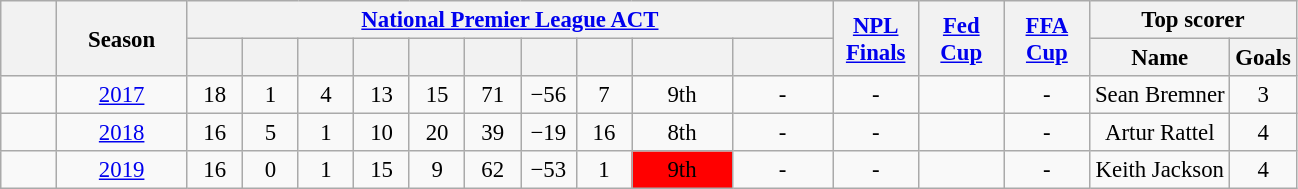<table class="wikitable" style="text-align:center;font-size:95%;">
<tr>
<th rowspan="2" style="width:30px"></th>
<th rowspan="2" style="width:80px">Season</th>
<th colspan="10"><a href='#'>National Premier League ACT</a></th>
<th rowspan="2" width="50px"><a href='#'>NPL<br>Finals</a></th>
<th rowspan="2" width="50px"><a href='#'>Fed<br>Cup</a></th>
<th rowspan="2" width="50px"><a href='#'>FFA<br>Cup</a></th>
<th colspan="2">Top scorer</th>
</tr>
<tr>
<th width=30></th>
<th width=30></th>
<th width=30></th>
<th width=30></th>
<th width=30></th>
<th width=30></th>
<th width=30></th>
<th width=30></th>
<th width=60></th>
<th width=60></th>
<th>Name</th>
<th>Goals</th>
</tr>
<tr>
<td></td>
<td><a href='#'>2017</a></td>
<td>18</td>
<td>1</td>
<td>4</td>
<td>13</td>
<td>15</td>
<td>71</td>
<td>−56</td>
<td>7</td>
<td>9th</td>
<td>-</td>
<td>-</td>
<td></td>
<td>-</td>
<td>Sean Bremner</td>
<td>3</td>
</tr>
<tr>
<td></td>
<td><a href='#'>2018</a></td>
<td>16</td>
<td>5</td>
<td>1</td>
<td>10</td>
<td>20</td>
<td>39</td>
<td>−19</td>
<td>16</td>
<td>8th</td>
<td>-</td>
<td>-</td>
<td></td>
<td>-</td>
<td>Artur Rattel</td>
<td>4</td>
</tr>
<tr>
<td></td>
<td><a href='#'>2019</a></td>
<td>16</td>
<td>0</td>
<td>1</td>
<td>15</td>
<td>9</td>
<td>62</td>
<td>−53</td>
<td>1</td>
<td bgcolor="red">9th</td>
<td>-</td>
<td>-</td>
<td></td>
<td>-</td>
<td>Keith Jackson</td>
<td>4</td>
</tr>
</table>
